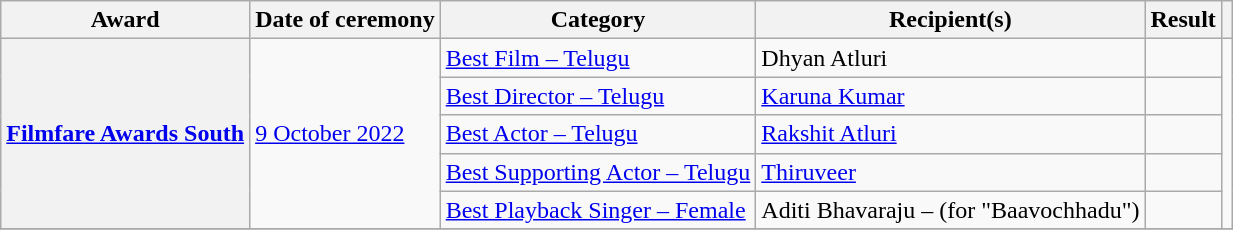<table class="wikitable sortable plainrowheaders">
<tr>
<th scope="col">Award</th>
<th scope="col">Date of ceremony</th>
<th scope="col">Category</th>
<th scope="col">Recipient(s)</th>
<th scope="col">Result</th>
<th scope="col" class="unsortable"></th>
</tr>
<tr>
<th rowspan="5" scope="row"><a href='#'>Filmfare Awards South</a></th>
<td rowspan="5"><a href='#'>9 October 2022</a></td>
<td><a href='#'>Best Film – Telugu</a></td>
<td>Dhyan Atluri</td>
<td></td>
<td rowspan="5"></td>
</tr>
<tr>
<td><a href='#'>Best Director – Telugu</a></td>
<td><a href='#'>Karuna Kumar</a></td>
<td></td>
</tr>
<tr>
<td><a href='#'>Best Actor – Telugu</a></td>
<td><a href='#'>Rakshit Atluri</a></td>
<td></td>
</tr>
<tr>
<td><a href='#'>Best Supporting Actor – Telugu</a></td>
<td><a href='#'>Thiruveer</a></td>
<td></td>
</tr>
<tr>
<td><a href='#'>Best Playback Singer – Female</a></td>
<td>Aditi Bhavaraju – (for "Baavochhadu")</td>
<td></td>
</tr>
<tr>
</tr>
</table>
